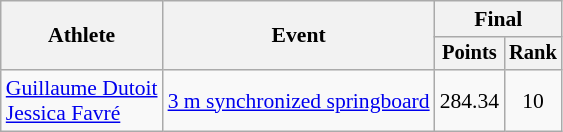<table class=wikitable style="font-size:90%;">
<tr>
<th rowspan="2">Athlete</th>
<th rowspan="2">Event</th>
<th colspan="2">Final</th>
</tr>
<tr style="font-size:95%">
<th>Points</th>
<th>Rank</th>
</tr>
<tr align=center>
<td align=left><a href='#'>Guillaume Dutoit</a><br><a href='#'>Jessica Favré</a></td>
<td align=left><a href='#'>3 m synchronized springboard</a></td>
<td>284.34</td>
<td>10</td>
</tr>
</table>
